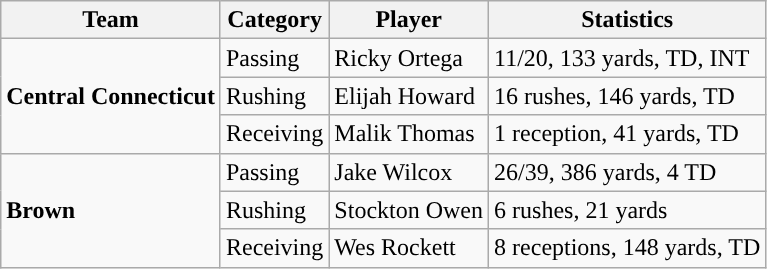<table class="wikitable" style="float: left;">
<tr>
<th>Team</th>
<th>Category</th>
<th>Player</th>
<th>Statistics</th>
</tr>
<tr>
<td rowspan=3><strong>Central Connecticut</strong></td>
<td>Passing</td>
<td>Ricky Ortega</td>
<td>11/20, 133 yards, TD, INT</td>
</tr>
<tr>
<td>Rushing</td>
<td>Elijah Howard</td>
<td>16 rushes, 146 yards, TD</td>
</tr>
<tr>
<td>Receiving</td>
<td>Malik Thomas</td>
<td>1 reception, 41 yards, TD</td>
</tr>
<tr>
<td rowspan=3><strong>Brown</strong></td>
<td>Passing</td>
<td>Jake Wilcox</td>
<td>26/39, 386 yards, 4 TD</td>
</tr>
<tr>
<td>Rushing</td>
<td>Stockton Owen</td>
<td>6 rushes, 21 yards</td>
</tr>
<tr>
<td>Receiving</td>
<td>Wes Rockett</td>
<td>8 receptions, 148 yards, TD</td>
</tr>
</table>
